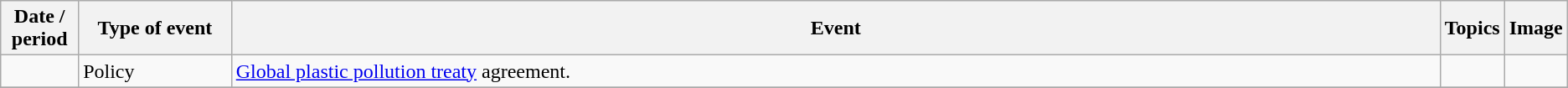<table class="sortable wikitable">
<tr>
<th scope="col" width="20" style="width:5%;">Date / period</th>
<th scope="col" width="30" style="width:10%;">Type of event</th>
<th scope="col" width="30" style="width:80%;">Event</th>
<th scope="col" width="3" style="width:2%;">Topics</th>
<th scope="col" width="3" style="width:3%;">Image</th>
</tr>
<tr>
<td></td>
<td>Policy</td>
<td><a href='#'>Global plastic pollution treaty</a> agreement.</td>
<td></td>
<td></td>
</tr>
<tr>
</tr>
</table>
